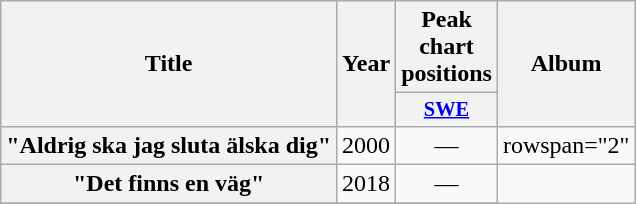<table class="wikitable plainrowheaders" style="text-align:center;">
<tr>
<th scope="col" rowspan="2">Title</th>
<th scope="col" rowspan="2">Year</th>
<th scope="col" colspan="1">Peak chart positions</th>
<th scope="col" rowspan="2">Album</th>
</tr>
<tr>
<th scope="col" style="width:3em;font-size:85%;"><a href='#'>SWE</a></th>
</tr>
<tr>
<th scope="row">"Aldrig ska jag sluta älska dig"</th>
<td>2000</td>
<td>—</td>
<td>rowspan="2" </td>
</tr>
<tr>
<th scope="row">"Det finns en väg"</th>
<td>2018</td>
<td>—</td>
</tr>
<tr>
</tr>
</table>
